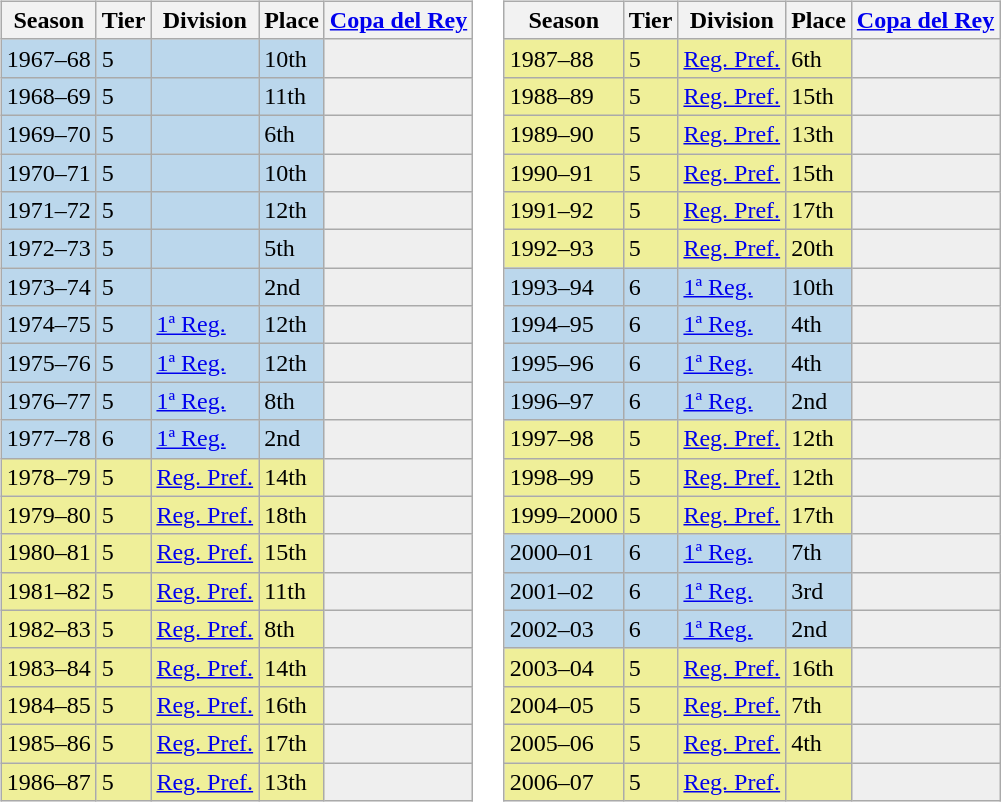<table>
<tr>
<td valign="top" width=0%><br><table class="wikitable">
<tr style="background:#f0f6fa;">
<th>Season</th>
<th>Tier</th>
<th>Division</th>
<th>Place</th>
<th><a href='#'>Copa del Rey</a></th>
</tr>
<tr>
<td style="background:#BBD7EC;">1967–68</td>
<td style="background:#BBD7EC;">5</td>
<td style="background:#BBD7EC;"></td>
<td style="background:#BBD7EC;">10th</td>
<th style="background:#efefef;"></th>
</tr>
<tr>
<td style="background:#BBD7EC;">1968–69</td>
<td style="background:#BBD7EC;">5</td>
<td style="background:#BBD7EC;"></td>
<td style="background:#BBD7EC;">11th</td>
<th style="background:#efefef;"></th>
</tr>
<tr>
<td style="background:#BBD7EC;">1969–70</td>
<td style="background:#BBD7EC;">5</td>
<td style="background:#BBD7EC;"></td>
<td style="background:#BBD7EC;">6th</td>
<th style="background:#efefef;"></th>
</tr>
<tr>
<td style="background:#BBD7EC;">1970–71</td>
<td style="background:#BBD7EC;">5</td>
<td style="background:#BBD7EC;"></td>
<td style="background:#BBD7EC;">10th</td>
<th style="background:#efefef;"></th>
</tr>
<tr>
<td style="background:#BBD7EC;">1971–72</td>
<td style="background:#BBD7EC;">5</td>
<td style="background:#BBD7EC;"></td>
<td style="background:#BBD7EC;">12th</td>
<th style="background:#efefef;"></th>
</tr>
<tr>
<td style="background:#BBD7EC;">1972–73</td>
<td style="background:#BBD7EC;">5</td>
<td style="background:#BBD7EC;"></td>
<td style="background:#BBD7EC;">5th</td>
<th style="background:#efefef;"></th>
</tr>
<tr>
<td style="background:#BBD7EC;">1973–74</td>
<td style="background:#BBD7EC;">5</td>
<td style="background:#BBD7EC;"></td>
<td style="background:#BBD7EC;">2nd</td>
<th style="background:#efefef;"></th>
</tr>
<tr>
<td style="background:#BBD7EC;">1974–75</td>
<td style="background:#BBD7EC;">5</td>
<td style="background:#BBD7EC;"><a href='#'>1ª Reg.</a></td>
<td style="background:#BBD7EC;">12th</td>
<th style="background:#efefef;"></th>
</tr>
<tr>
<td style="background:#BBD7EC;">1975–76</td>
<td style="background:#BBD7EC;">5</td>
<td style="background:#BBD7EC;"><a href='#'>1ª Reg.</a></td>
<td style="background:#BBD7EC;">12th</td>
<th style="background:#efefef;"></th>
</tr>
<tr>
<td style="background:#BBD7EC;">1976–77</td>
<td style="background:#BBD7EC;">5</td>
<td style="background:#BBD7EC;"><a href='#'>1ª Reg.</a></td>
<td style="background:#BBD7EC;">8th</td>
<th style="background:#efefef;"></th>
</tr>
<tr>
<td style="background:#BBD7EC;">1977–78</td>
<td style="background:#BBD7EC;">6</td>
<td style="background:#BBD7EC;"><a href='#'>1ª Reg.</a></td>
<td style="background:#BBD7EC;">2nd</td>
<th style="background:#efefef;"></th>
</tr>
<tr>
<td style="background:#EFEF99;">1978–79</td>
<td style="background:#EFEF99;">5</td>
<td style="background:#EFEF99;"><a href='#'>Reg. Pref.</a></td>
<td style="background:#EFEF99;">14th</td>
<th style="background:#efefef;"></th>
</tr>
<tr>
<td style="background:#EFEF99;">1979–80</td>
<td style="background:#EFEF99;">5</td>
<td style="background:#EFEF99;"><a href='#'>Reg. Pref.</a></td>
<td style="background:#EFEF99;">18th</td>
<th style="background:#efefef;"></th>
</tr>
<tr>
<td style="background:#EFEF99;">1980–81</td>
<td style="background:#EFEF99;">5</td>
<td style="background:#EFEF99;"><a href='#'>Reg. Pref.</a></td>
<td style="background:#EFEF99;">15th</td>
<th style="background:#efefef;"></th>
</tr>
<tr>
<td style="background:#EFEF99;">1981–82</td>
<td style="background:#EFEF99;">5</td>
<td style="background:#EFEF99;"><a href='#'>Reg. Pref.</a></td>
<td style="background:#EFEF99;">11th</td>
<th style="background:#efefef;"></th>
</tr>
<tr>
<td style="background:#EFEF99;">1982–83</td>
<td style="background:#EFEF99;">5</td>
<td style="background:#EFEF99;"><a href='#'>Reg. Pref.</a></td>
<td style="background:#EFEF99;">8th</td>
<th style="background:#efefef;"></th>
</tr>
<tr>
<td style="background:#EFEF99;">1983–84</td>
<td style="background:#EFEF99;">5</td>
<td style="background:#EFEF99;"><a href='#'>Reg. Pref.</a></td>
<td style="background:#EFEF99;">14th</td>
<th style="background:#efefef;"></th>
</tr>
<tr>
<td style="background:#EFEF99;">1984–85</td>
<td style="background:#EFEF99;">5</td>
<td style="background:#EFEF99;"><a href='#'>Reg. Pref.</a></td>
<td style="background:#EFEF99;">16th</td>
<th style="background:#efefef;"></th>
</tr>
<tr>
<td style="background:#EFEF99;">1985–86</td>
<td style="background:#EFEF99;">5</td>
<td style="background:#EFEF99;"><a href='#'>Reg. Pref.</a></td>
<td style="background:#EFEF99;">17th</td>
<th style="background:#efefef;"></th>
</tr>
<tr>
<td style="background:#EFEF99;">1986–87</td>
<td style="background:#EFEF99;">5</td>
<td style="background:#EFEF99;"><a href='#'>Reg. Pref.</a></td>
<td style="background:#EFEF99;">13th</td>
<th style="background:#efefef;"></th>
</tr>
</table>
</td>
<td valign="top" width=0%><br><table class="wikitable">
<tr style="background:#f0f6fa;">
<th>Season</th>
<th>Tier</th>
<th>Division</th>
<th>Place</th>
<th><a href='#'>Copa del Rey</a></th>
</tr>
<tr>
<td style="background:#EFEF99;">1987–88</td>
<td style="background:#EFEF99;">5</td>
<td style="background:#EFEF99;"><a href='#'>Reg. Pref.</a></td>
<td style="background:#EFEF99;">6th</td>
<th style="background:#efefef;"></th>
</tr>
<tr>
<td style="background:#EFEF99;">1988–89</td>
<td style="background:#EFEF99;">5</td>
<td style="background:#EFEF99;"><a href='#'>Reg. Pref.</a></td>
<td style="background:#EFEF99;">15th</td>
<th style="background:#efefef;"></th>
</tr>
<tr>
<td style="background:#EFEF99;">1989–90</td>
<td style="background:#EFEF99;">5</td>
<td style="background:#EFEF99;"><a href='#'>Reg. Pref.</a></td>
<td style="background:#EFEF99;">13th</td>
<th style="background:#efefef;"></th>
</tr>
<tr>
<td style="background:#EFEF99;">1990–91</td>
<td style="background:#EFEF99;">5</td>
<td style="background:#EFEF99;"><a href='#'>Reg. Pref.</a></td>
<td style="background:#EFEF99;">15th</td>
<th style="background:#efefef;"></th>
</tr>
<tr>
<td style="background:#EFEF99;">1991–92</td>
<td style="background:#EFEF99;">5</td>
<td style="background:#EFEF99;"><a href='#'>Reg. Pref.</a></td>
<td style="background:#EFEF99;">17th</td>
<th style="background:#efefef;"></th>
</tr>
<tr>
<td style="background:#EFEF99;">1992–93</td>
<td style="background:#EFEF99;">5</td>
<td style="background:#EFEF99;"><a href='#'>Reg. Pref.</a></td>
<td style="background:#EFEF99;">20th</td>
<th style="background:#efefef;"></th>
</tr>
<tr>
<td style="background:#BBD7EC;">1993–94</td>
<td style="background:#BBD7EC;">6</td>
<td style="background:#BBD7EC;"><a href='#'>1ª Reg.</a></td>
<td style="background:#BBD7EC;">10th</td>
<th style="background:#efefef;"></th>
</tr>
<tr>
<td style="background:#BBD7EC;">1994–95</td>
<td style="background:#BBD7EC;">6</td>
<td style="background:#BBD7EC;"><a href='#'>1ª Reg.</a></td>
<td style="background:#BBD7EC;">4th</td>
<th style="background:#efefef;"></th>
</tr>
<tr>
<td style="background:#BBD7EC;">1995–96</td>
<td style="background:#BBD7EC;">6</td>
<td style="background:#BBD7EC;"><a href='#'>1ª Reg.</a></td>
<td style="background:#BBD7EC;">4th</td>
<th style="background:#efefef;"></th>
</tr>
<tr>
<td style="background:#BBD7EC;">1996–97</td>
<td style="background:#BBD7EC;">6</td>
<td style="background:#BBD7EC;"><a href='#'>1ª Reg.</a></td>
<td style="background:#BBD7EC;">2nd</td>
<th style="background:#efefef;"></th>
</tr>
<tr>
<td style="background:#EFEF99;">1997–98</td>
<td style="background:#EFEF99;">5</td>
<td style="background:#EFEF99;"><a href='#'>Reg. Pref.</a></td>
<td style="background:#EFEF99;">12th</td>
<th style="background:#efefef;"></th>
</tr>
<tr>
<td style="background:#EFEF99;">1998–99</td>
<td style="background:#EFEF99;">5</td>
<td style="background:#EFEF99;"><a href='#'>Reg. Pref.</a></td>
<td style="background:#EFEF99;">12th</td>
<th style="background:#efefef;"></th>
</tr>
<tr>
<td style="background:#EFEF99;">1999–2000</td>
<td style="background:#EFEF99;">5</td>
<td style="background:#EFEF99;"><a href='#'>Reg. Pref.</a></td>
<td style="background:#EFEF99;">17th</td>
<th style="background:#efefef;"></th>
</tr>
<tr>
<td style="background:#BBD7EC;">2000–01</td>
<td style="background:#BBD7EC;">6</td>
<td style="background:#BBD7EC;"><a href='#'>1ª Reg.</a></td>
<td style="background:#BBD7EC;">7th</td>
<th style="background:#efefef;"></th>
</tr>
<tr>
<td style="background:#BBD7EC;">2001–02</td>
<td style="background:#BBD7EC;">6</td>
<td style="background:#BBD7EC;"><a href='#'>1ª Reg.</a></td>
<td style="background:#BBD7EC;">3rd</td>
<th style="background:#efefef;"></th>
</tr>
<tr>
<td style="background:#BBD7EC;">2002–03</td>
<td style="background:#BBD7EC;">6</td>
<td style="background:#BBD7EC;"><a href='#'>1ª Reg.</a></td>
<td style="background:#BBD7EC;">2nd</td>
<th style="background:#efefef;"></th>
</tr>
<tr>
<td style="background:#EFEF99;">2003–04</td>
<td style="background:#EFEF99;">5</td>
<td style="background:#EFEF99;"><a href='#'>Reg. Pref.</a></td>
<td style="background:#EFEF99;">16th</td>
<th style="background:#efefef;"></th>
</tr>
<tr>
<td style="background:#EFEF99;">2004–05</td>
<td style="background:#EFEF99;">5</td>
<td style="background:#EFEF99;"><a href='#'>Reg. Pref.</a></td>
<td style="background:#EFEF99;">7th</td>
<th style="background:#efefef;"></th>
</tr>
<tr>
<td style="background:#EFEF99;">2005–06</td>
<td style="background:#EFEF99;">5</td>
<td style="background:#EFEF99;"><a href='#'>Reg. Pref.</a></td>
<td style="background:#EFEF99;">4th</td>
<th style="background:#efefef;"></th>
</tr>
<tr>
<td style="background:#EFEF99;">2006–07</td>
<td style="background:#EFEF99;">5</td>
<td style="background:#EFEF99;"><a href='#'>Reg. Pref.</a></td>
<td style="background:#EFEF99;"></td>
<th style="background:#efefef;"></th>
</tr>
</table>
</td>
</tr>
</table>
